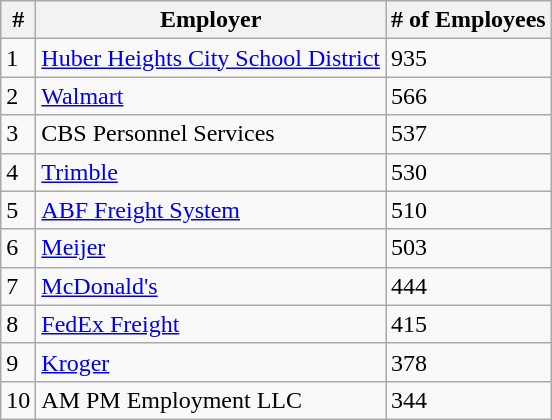<table class="wikitable">
<tr>
<th>#</th>
<th>Employer</th>
<th># of Employees</th>
</tr>
<tr>
<td>1</td>
<td><a href='#'>Huber Heights City School District</a></td>
<td>935</td>
</tr>
<tr>
<td>2</td>
<td><a href='#'>Walmart</a></td>
<td>566</td>
</tr>
<tr>
<td>3</td>
<td>CBS Personnel Services</td>
<td>537</td>
</tr>
<tr>
<td>4</td>
<td><a href='#'>Trimble</a></td>
<td>530</td>
</tr>
<tr>
<td>5</td>
<td><a href='#'>ABF Freight System</a></td>
<td>510</td>
</tr>
<tr>
<td>6</td>
<td><a href='#'>Meijer</a></td>
<td>503</td>
</tr>
<tr>
<td>7</td>
<td><a href='#'>McDonald's</a></td>
<td>444</td>
</tr>
<tr>
<td>8</td>
<td><a href='#'>FedEx Freight</a></td>
<td>415</td>
</tr>
<tr>
<td>9</td>
<td><a href='#'>Kroger</a></td>
<td>378</td>
</tr>
<tr>
<td>10</td>
<td>AM PM Employment LLC</td>
<td>344</td>
</tr>
</table>
